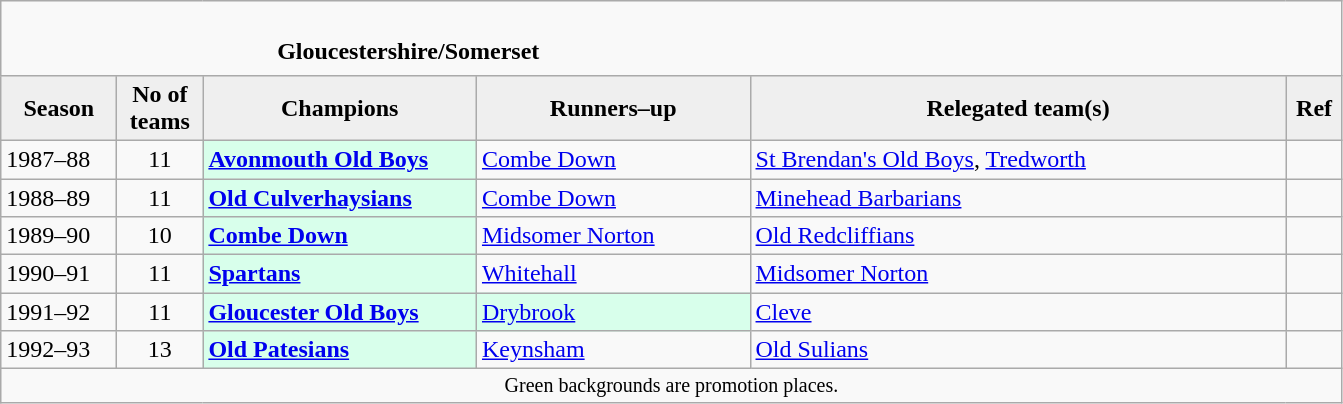<table class="wikitable" style="text-align: left;">
<tr>
<td colspan="11" cellpadding="0" cellspacing="0"><br><table border="0" style="width:100%;" cellpadding="0" cellspacing="0">
<tr>
<td style="width:20%; border:0;"></td>
<td style="border:0;"><strong>Gloucestershire/Somerset</strong></td>
<td style="width:20%; border:0;"></td>
</tr>
</table>
</td>
</tr>
<tr>
<th style="background:#efefef; width:70px;">Season</th>
<th style="background:#efefef; width:50px;">No of teams</th>
<th style="background:#efefef; width:175px;">Champions</th>
<th style="background:#efefef; width:175px;">Runners–up</th>
<th style="background:#efefef; width:350px;">Relegated team(s)</th>
<th style="background:#efefef; width:30px;">Ref</th>
</tr>
<tr align=left>
<td>1987–88</td>
<td style="text-align: center;">11</td>
<td style="background:#d8ffeb;"><strong><a href='#'>Avonmouth Old Boys</a></strong></td>
<td><a href='#'>Combe Down</a></td>
<td><a href='#'>St Brendan's Old Boys</a>, <a href='#'>Tredworth</a></td>
<td></td>
</tr>
<tr>
<td>1988–89</td>
<td style="text-align: center;">11</td>
<td style="background:#d8ffeb;"><strong><a href='#'>Old Culverhaysians</a></strong></td>
<td><a href='#'>Combe Down</a></td>
<td><a href='#'>Minehead Barbarians</a></td>
<td></td>
</tr>
<tr>
<td>1989–90</td>
<td style="text-align: center;">10</td>
<td style="background:#d8ffeb;"><strong><a href='#'>Combe Down</a></strong></td>
<td><a href='#'>Midsomer Norton</a></td>
<td><a href='#'>Old Redcliffians</a></td>
<td></td>
</tr>
<tr>
<td>1990–91</td>
<td style="text-align: center;">11</td>
<td style="background:#d8ffeb;"><strong><a href='#'>Spartans</a></strong></td>
<td><a href='#'>Whitehall</a></td>
<td><a href='#'>Midsomer Norton</a></td>
<td></td>
</tr>
<tr>
<td>1991–92</td>
<td style="text-align: center;">11</td>
<td style="background:#d8ffeb;"><strong><a href='#'>Gloucester Old Boys</a></strong></td>
<td style="background:#d8ffeb;"><a href='#'>Drybrook</a></td>
<td><a href='#'>Cleve</a></td>
<td></td>
</tr>
<tr>
<td>1992–93</td>
<td style="text-align: center;">13</td>
<td style="background:#d8ffeb;"><strong><a href='#'>Old Patesians</a></strong></td>
<td><a href='#'>Keynsham</a></td>
<td><a href='#'>Old Sulians</a></td>
<td></td>
</tr>
<tr>
<td colspan="15"  style="border:0; font-size:smaller; text-align:center;">Green backgrounds are promotion places.</td>
</tr>
</table>
